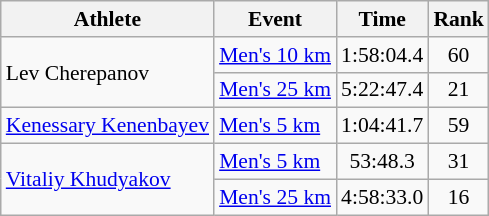<table class="wikitable" style="font-size:90%;">
<tr>
<th>Athlete</th>
<th>Event</th>
<th>Time</th>
<th>Rank</th>
</tr>
<tr align=center>
<td align=left rowspan=2>Lev Cherepanov</td>
<td align=left><a href='#'>Men's 10 km</a></td>
<td>1:58:04.4</td>
<td>60</td>
</tr>
<tr align=center>
<td align=left><a href='#'>Men's 25 km</a></td>
<td>5:22:47.4</td>
<td>21</td>
</tr>
<tr align=center>
<td align=left><a href='#'>Kenessary Kenenbayev</a></td>
<td align=left><a href='#'>Men's 5 km</a></td>
<td>1:04:41.7</td>
<td>59</td>
</tr>
<tr align=center>
<td align=left rowspan=2><a href='#'>Vitaliy Khudyakov</a></td>
<td align=left><a href='#'>Men's 5 km</a></td>
<td>53:48.3</td>
<td>31</td>
</tr>
<tr align=center>
<td align=left rowspan=2><a href='#'>Men's 25 km</a></td>
<td>4:58:33.0</td>
<td>16</td>
</tr>
</table>
